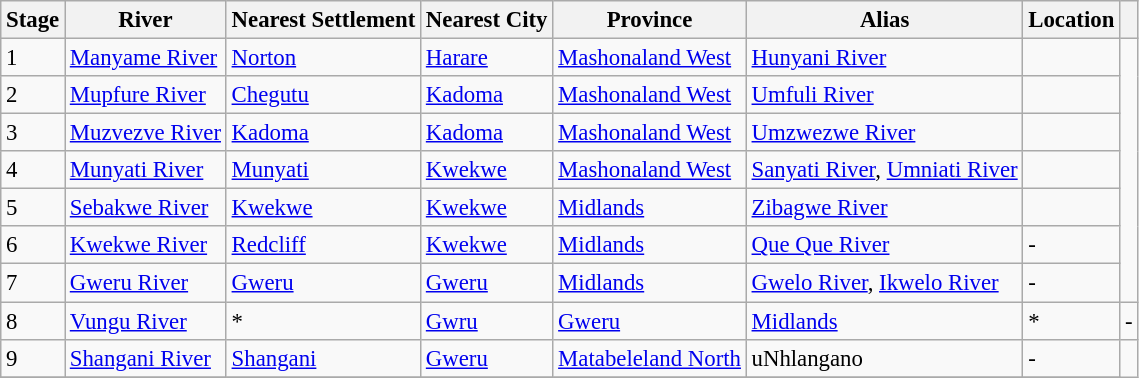<table class="wikitable sortable" style="font-size: 95%;">
<tr>
<th>Stage</th>
<th>River</th>
<th>Nearest Settlement</th>
<th>Nearest City</th>
<th>Province</th>
<th>Alias</th>
<th>Location</th>
<th></th>
</tr>
<tr>
<td>1</td>
<td><a href='#'>Manyame River</a></td>
<td><a href='#'>Norton</a></td>
<td><a href='#'>Harare</a></td>
<td><a href='#'>Mashonaland West</a></td>
<td><a href='#'>Hunyani River</a></td>
<td></td>
</tr>
<tr>
<td>2</td>
<td><a href='#'>Mupfure River</a></td>
<td><a href='#'>Chegutu</a></td>
<td><a href='#'>Kadoma</a></td>
<td><a href='#'>Mashonaland West</a></td>
<td><a href='#'>Umfuli River</a></td>
<td></td>
</tr>
<tr>
<td>3</td>
<td><a href='#'>Muzvezve River</a></td>
<td><a href='#'>Kadoma</a></td>
<td><a href='#'>Kadoma</a></td>
<td><a href='#'>Mashonaland West</a></td>
<td><a href='#'>Umzwezwe River</a></td>
<td></td>
</tr>
<tr>
<td>4</td>
<td><a href='#'>Munyati River</a></td>
<td><a href='#'>Munyati</a></td>
<td><a href='#'>Kwekwe</a></td>
<td><a href='#'>Mashonaland West</a></td>
<td><a href='#'>Sanyati River</a>, <a href='#'>Umniati River</a></td>
<td></td>
</tr>
<tr>
<td>5</td>
<td><a href='#'>Sebakwe River</a></td>
<td><a href='#'>Kwekwe</a></td>
<td><a href='#'>Kwekwe</a></td>
<td><a href='#'>Midlands</a></td>
<td><a href='#'>Zibagwe River</a></td>
<td></td>
</tr>
<tr>
<td>6</td>
<td><a href='#'>Kwekwe River</a></td>
<td><a href='#'>Redcliff</a></td>
<td><a href='#'>Kwekwe</a></td>
<td><a href='#'>Midlands</a></td>
<td><a href='#'>Que Que River</a></td>
<td>-</td>
</tr>
<tr>
<td>7</td>
<td><a href='#'>Gweru River</a></td>
<td><a href='#'>Gweru</a></td>
<td><a href='#'>Gweru</a></td>
<td><a href='#'>Midlands</a></td>
<td><a href='#'>Gwelo River</a>, <a href='#'>Ikwelo River</a></td>
<td>-</td>
</tr>
<tr>
<td>8</td>
<td><a href='#'>Vungu River</a></td>
<td>*</td>
<td><a href='#'>Gwru</a></td>
<td><a href='#'>Gweru</a></td>
<td><a href='#'>Midlands</a></td>
<td>*</td>
<td>-</td>
</tr>
<tr>
<td>9</td>
<td><a href='#'>Shangani River</a></td>
<td><a href='#'>Shangani</a></td>
<td><a href='#'>Gweru</a></td>
<td><a href='#'>Matabeleland North</a></td>
<td>uNhlangano</td>
<td>-</td>
</tr>
<tr>
</tr>
</table>
